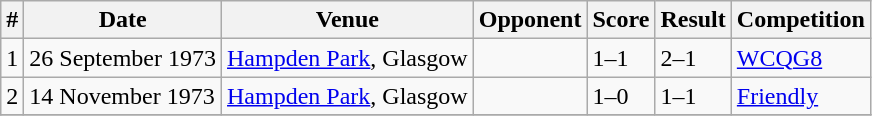<table class="wikitable">
<tr>
<th>#</th>
<th>Date</th>
<th>Venue</th>
<th>Opponent</th>
<th>Score</th>
<th>Result</th>
<th>Competition</th>
</tr>
<tr>
<td>1</td>
<td>26 September 1973</td>
<td><a href='#'>Hampden Park</a>, Glasgow</td>
<td></td>
<td>1–1</td>
<td>2–1</td>
<td><a href='#'>WCQG8</a></td>
</tr>
<tr>
<td>2</td>
<td>14 November 1973</td>
<td><a href='#'>Hampden Park</a>, Glasgow</td>
<td></td>
<td>1–0</td>
<td>1–1</td>
<td><a href='#'>Friendly</a></td>
</tr>
<tr>
</tr>
</table>
